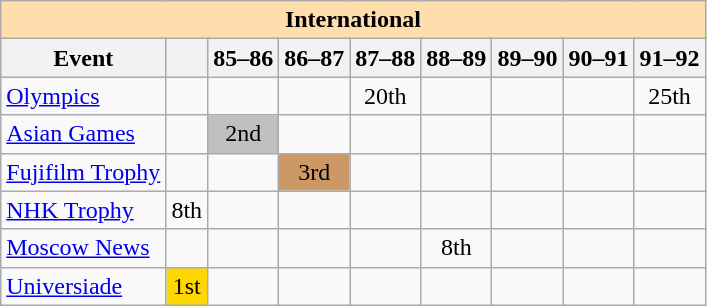<table class="wikitable" style="text-align:center">
<tr>
<th style="background-color: #ffdead; " colspan=9 align=center>International</th>
</tr>
<tr>
<th>Event</th>
<th></th>
<th>85–86</th>
<th>86–87</th>
<th>87–88</th>
<th>88–89</th>
<th>89–90</th>
<th>90–91</th>
<th>91–92</th>
</tr>
<tr>
<td align=left><a href='#'>Olympics</a></td>
<td></td>
<td></td>
<td></td>
<td>20th</td>
<td></td>
<td></td>
<td></td>
<td>25th</td>
</tr>
<tr>
<td align=left><a href='#'>Asian Games</a></td>
<td></td>
<td bgcolor=silver>2nd</td>
<td></td>
<td></td>
<td></td>
<td></td>
<td></td>
<td></td>
</tr>
<tr>
<td align=left><a href='#'>Fujifilm Trophy</a></td>
<td></td>
<td></td>
<td bgcolor=cc9966>3rd</td>
<td></td>
<td></td>
<td></td>
<td></td>
<td></td>
</tr>
<tr>
<td align=left><a href='#'>NHK Trophy</a></td>
<td>8th</td>
<td></td>
<td></td>
<td></td>
<td></td>
<td></td>
<td></td>
<td></td>
</tr>
<tr>
<td align=left><a href='#'>Moscow News</a></td>
<td></td>
<td></td>
<td></td>
<td></td>
<td>8th</td>
<td></td>
<td></td>
<td></td>
</tr>
<tr>
<td align=left><a href='#'>Universiade</a></td>
<td bgcolor=gold>1st</td>
<td></td>
<td></td>
<td></td>
<td></td>
<td></td>
<td></td>
<td></td>
</tr>
</table>
